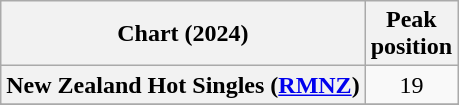<table class="wikitable sortable plainrowheaders" style="text-align:center">
<tr>
<th scope="col">Chart (2024)</th>
<th scope="col">Peak<br>position</th>
</tr>
<tr>
<th scope="row">New Zealand Hot Singles (<a href='#'>RMNZ</a>)</th>
<td>19</td>
</tr>
<tr>
</tr>
<tr>
</tr>
</table>
